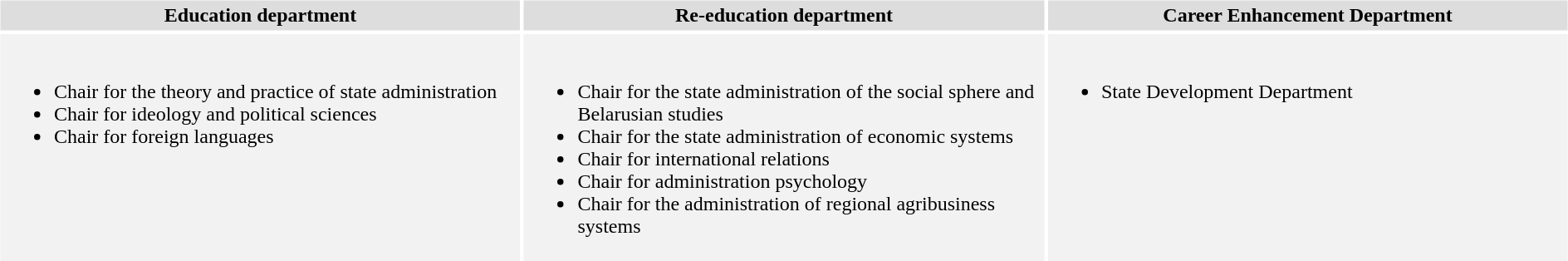<table cellspacing="3" cellpadding="3">
<tr ---- bgcolor="#DDDDDD">
<th width="25%">Education department</th>
<th width="25%">Re-education department</th>
<th width="25%">Career Enhancement Department</th>
</tr>
<tr ---- bgcolor="#F2F2F2">
<td valign="top"><br><ul><li>Chair for the theory and practice of state administration</li><li>Chair for ideology and political sciences</li><li>Chair for foreign languages</li></ul></td>
<td valign="top"><br><ul><li>Chair for the state administration of the social sphere and Belarusian studies</li><li>Chair for the state administration of economic systems</li><li>Chair for international relations</li><li>Chair for administration psychology</li><li>Chair for the administration of regional agribusiness systems</li></ul></td>
<td valign="top"><br><ul><li>State Development Department</li></ul></td>
</tr>
</table>
